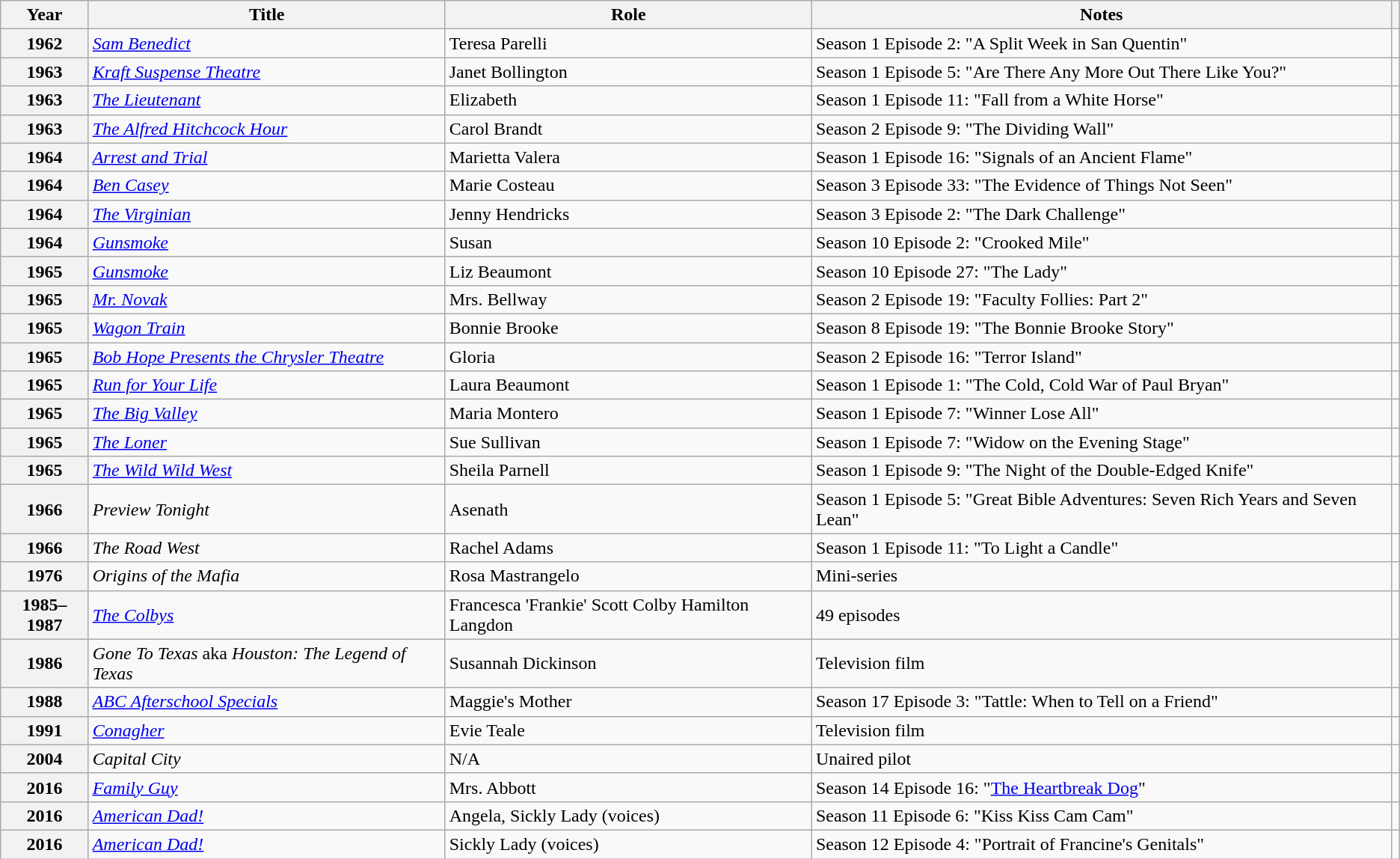<table class="wikitable sortable plainrowheaders">
<tr>
<th>Year</th>
<th>Title</th>
<th>Role</th>
<th>Notes</th>
<th class="unsortable"></th>
</tr>
<tr>
<th scope="row">1962</th>
<td><em><a href='#'>Sam Benedict</a></em></td>
<td>Teresa Parelli</td>
<td>Season 1 Episode 2: "A Split Week in San Quentin"</td>
<td style="text-align:center;"></td>
</tr>
<tr>
<th scope="row">1963</th>
<td><em><a href='#'>Kraft Suspense Theatre</a></em></td>
<td>Janet Bollington</td>
<td>Season 1 Episode 5: "Are There Any More Out There Like You?"</td>
<td style="text-align:center;"></td>
</tr>
<tr>
<th scope="row">1963</th>
<td><em><a href='#'>The Lieutenant</a></em></td>
<td>Elizabeth</td>
<td>Season 1 Episode 11: "Fall from a White Horse"</td>
<td style="text-align:center;"></td>
</tr>
<tr>
<th scope="row">1963</th>
<td><em><a href='#'>The Alfred Hitchcock Hour</a></em></td>
<td>Carol Brandt</td>
<td>Season 2 Episode 9: "The Dividing Wall"</td>
<td style="text-align:center;"></td>
</tr>
<tr>
<th scope="row">1964</th>
<td><em><a href='#'>Arrest and Trial</a></em></td>
<td>Marietta Valera</td>
<td>Season 1 Episode 16: "Signals of an Ancient Flame"</td>
<td style="text-align:center;"></td>
</tr>
<tr>
<th scope="row">1964</th>
<td><em><a href='#'>Ben Casey</a></em></td>
<td>Marie Costeau</td>
<td>Season 3 Episode 33: "The Evidence of Things Not Seen"</td>
<td style="text-align:center;"></td>
</tr>
<tr>
<th scope="row">1964</th>
<td><em><a href='#'>The Virginian</a></em></td>
<td>Jenny Hendricks</td>
<td>Season 3 Episode 2: "The Dark Challenge"</td>
<td style="text-align:center;"></td>
</tr>
<tr>
<th scope="row">1964</th>
<td><em><a href='#'>Gunsmoke</a></em></td>
<td>Susan</td>
<td>Season 10 Episode 2: "Crooked Mile"</td>
<td style="text-align:center;"></td>
</tr>
<tr>
<th scope="row">1965</th>
<td><em><a href='#'>Gunsmoke</a></em></td>
<td>Liz Beaumont</td>
<td>Season 10 Episode 27: "The Lady"</td>
<td style="text-align:center;"></td>
</tr>
<tr>
<th scope="row">1965</th>
<td><em><a href='#'>Mr. Novak</a></em></td>
<td>Mrs. Bellway</td>
<td>Season 2 Episode 19: "Faculty Follies: Part 2"</td>
<td style="text-align:center;"></td>
</tr>
<tr>
<th scope="row">1965</th>
<td><em><a href='#'>Wagon Train</a></em></td>
<td>Bonnie Brooke</td>
<td>Season 8 Episode 19: "The Bonnie Brooke Story"</td>
<td style="text-align:center;"></td>
</tr>
<tr>
<th scope="row">1965</th>
<td><em><a href='#'>Bob Hope Presents the Chrysler Theatre</a></em></td>
<td>Gloria</td>
<td>Season 2 Episode 16: "Terror Island"</td>
<td style="text-align:center;"></td>
</tr>
<tr>
<th scope="row">1965</th>
<td><em><a href='#'>Run for Your Life</a></em></td>
<td>Laura Beaumont</td>
<td>Season 1 Episode 1: "The Cold, Cold War of Paul Bryan"</td>
<td style="text-align:center;"></td>
</tr>
<tr>
<th scope="row">1965</th>
<td><em><a href='#'>The Big Valley</a></em></td>
<td>Maria Montero</td>
<td>Season 1 Episode 7: "Winner Lose All"</td>
<td style="text-align:center;"></td>
</tr>
<tr>
<th scope="row">1965</th>
<td><em><a href='#'>The Loner</a></em></td>
<td>Sue Sullivan</td>
<td>Season 1 Episode 7: "Widow on the Evening Stage"</td>
<td style="text-align:center;"></td>
</tr>
<tr>
<th scope="row">1965</th>
<td><em><a href='#'>The Wild Wild West</a></em></td>
<td>Sheila Parnell</td>
<td>Season 1 Episode 9: "The Night of the Double-Edged Knife"</td>
<td style="text-align:center;"></td>
</tr>
<tr>
<th scope="row">1966</th>
<td><em>Preview Tonight</em></td>
<td>Asenath</td>
<td>Season 1 Episode 5: "Great Bible Adventures: Seven Rich Years and Seven Lean"</td>
<td style="text-align:center;"></td>
</tr>
<tr>
<th scope="row">1966</th>
<td data-sort-value="Road West"><em>The Road West</em></td>
<td>Rachel Adams</td>
<td>Season 1 Episode 11: "To Light a Candle"</td>
<td style="text-align:center;"></td>
</tr>
<tr>
<th scope="row">1976</th>
<td><em>Origins of the Mafia</em></td>
<td>Rosa Mastrangelo</td>
<td>Mini-series</td>
<td style="text-align:center;"></td>
</tr>
<tr>
<th scope="row">1985–1987</th>
<td><em><a href='#'>The Colbys</a></em></td>
<td>Francesca 'Frankie' Scott Colby Hamilton Langdon</td>
<td>49 episodes</td>
<td style="text-align:center;"></td>
</tr>
<tr>
<th scope="row">1986</th>
<td><em>Gone To Texas</em> aka <em>Houston: The Legend of Texas</em></td>
<td>Susannah Dickinson</td>
<td>Television film</td>
<td style="text-align:center;"></td>
</tr>
<tr>
<th scope="row">1988</th>
<td><em><a href='#'>ABC Afterschool Specials</a></em></td>
<td>Maggie's Mother</td>
<td>Season 17 Episode 3: "Tattle: When to Tell on a Friend"</td>
<td style="text-align:center;"></td>
</tr>
<tr>
<th scope="row">1991</th>
<td><em><a href='#'>Conagher</a></em></td>
<td>Evie Teale</td>
<td>Television film</td>
<td style="text-align:center;"></td>
</tr>
<tr>
<th scope="row">2004</th>
<td><em>Capital City</em></td>
<td>N/A</td>
<td>Unaired pilot</td>
<td style="text-align:center;"></td>
</tr>
<tr>
<th scope="row">2016</th>
<td><em><a href='#'>Family Guy</a></em></td>
<td>Mrs. Abbott</td>
<td>Season 14 Episode 16: "<a href='#'>The Heartbreak Dog</a>"</td>
<td style="text-align:center;"></td>
</tr>
<tr>
<th scope="row">2016</th>
<td><em><a href='#'>American Dad!</a></em></td>
<td>Angela, Sickly Lady (voices)</td>
<td>Season 11 Episode 6: "Kiss Kiss Cam Cam"</td>
<td style="text-align:center;"></td>
</tr>
<tr>
<th scope="row">2016</th>
<td><em><a href='#'>American Dad!</a></em></td>
<td>Sickly Lady (voices)</td>
<td>Season 12 Episode 4: "Portrait of Francine's Genitals"</td>
<td style="text-align:center;"></td>
</tr>
</table>
